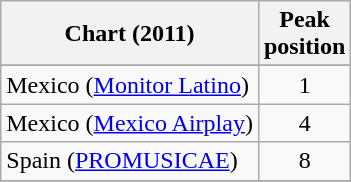<table class="wikitable sortable plainrowheaders">
<tr>
<th>Chart (2011)</th>
<th>Peak<br>position</th>
</tr>
<tr>
</tr>
<tr>
<td>Mexico (<a href='#'>Monitor Latino</a>)</td>
<td style="text-align:center;">1</td>
</tr>
<tr>
<td>Mexico (<a href='#'>Mexico Airplay</a>)</td>
<td style="text-align:center;">4</td>
</tr>
<tr>
<td>Spain (<a href='#'>PROMUSICAE</a>)</td>
<td style="text-align:center;">8</td>
</tr>
<tr>
</tr>
<tr>
</tr>
</table>
